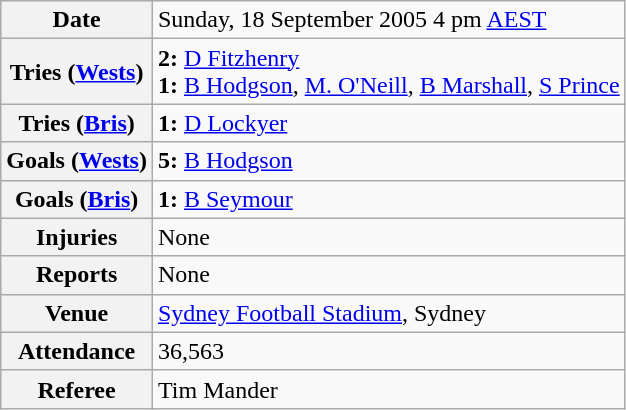<table class="wikitable">
<tr>
<th>Date</th>
<td>Sunday, 18 September 2005 4 pm <a href='#'>AEST</a></td>
</tr>
<tr>
<th>Tries (<a href='#'>Wests</a>)</th>
<td><strong>2:</strong> <a href='#'>D Fitzhenry</a><br><strong>1:</strong> <a href='#'>B Hodgson</a>, <a href='#'>M. O'Neill</a>, <a href='#'>B Marshall</a>, <a href='#'>S Prince</a></td>
</tr>
<tr>
<th>Tries (<a href='#'>Bris</a>)</th>
<td><strong>1:</strong> <a href='#'>D Lockyer</a></td>
</tr>
<tr>
<th>Goals (<a href='#'>Wests</a>)</th>
<td><strong>5:</strong> <a href='#'>B Hodgson</a></td>
</tr>
<tr>
<th>Goals (<a href='#'>Bris</a>)</th>
<td><strong>1:</strong> <a href='#'>B Seymour</a></td>
</tr>
<tr>
<th>Injuries</th>
<td>None</td>
</tr>
<tr>
<th>Reports</th>
<td>None</td>
</tr>
<tr>
<th>Venue</th>
<td><a href='#'>Sydney Football Stadium</a>, Sydney</td>
</tr>
<tr>
<th>Attendance</th>
<td>36,563</td>
</tr>
<tr>
<th>Referee</th>
<td>Tim Mander</td>
</tr>
</table>
